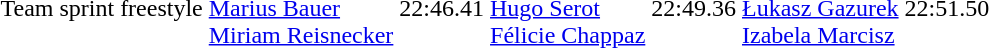<table>
<tr>
<td>Team sprint freestyle<br></td>
<td><br><a href='#'>Marius Bauer</a><br><a href='#'>Miriam Reisnecker</a></td>
<td>22:46.41</td>
<td><br><a href='#'>Hugo Serot</a><br><a href='#'>Félicie Chappaz</a></td>
<td>22:49.36</td>
<td><br><a href='#'>Łukasz Gazurek</a><br><a href='#'>Izabela Marcisz</a></td>
<td>22:51.50</td>
</tr>
</table>
